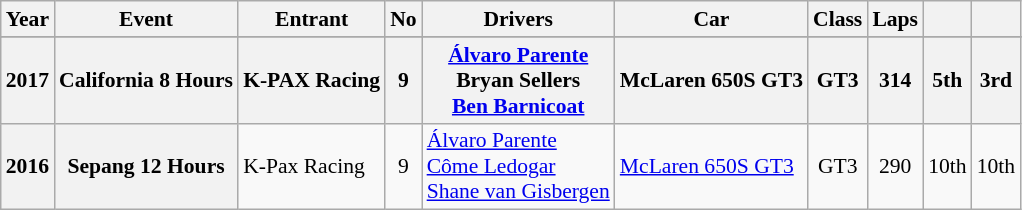<table class="wikitable" style="font-size:90%">
<tr>
<th>Year</th>
<th>Event</th>
<th>Entrant</th>
<th>No</th>
<th>Drivers</th>
<th>Car</th>
<th>Class</th>
<th>Laps</th>
<th></th>
<th></th>
</tr>
<tr>
</tr>
<tr>
<th>2017</th>
<th>California 8 Hours</th>
<th>K-PAX Racing</th>
<th>9</th>
<th> <a href='#'>Álvaro Parente</a><br> Bryan Sellers<br> <a href='#'>Ben Barnicoat</a></th>
<th>McLaren 650S GT3</th>
<th>GT3</th>
<th>314</th>
<th>5th</th>
<th>3rd</th>
</tr>
<tr align="center">
<th>2016</th>
<th>Sepang 12 Hours</th>
<td align="left"> K-Pax Racing</td>
<td>9</td>
<td align="left"> <a href='#'>Álvaro Parente</a><br> <a href='#'>Côme Ledogar</a><br> <a href='#'>Shane van Gisbergen</a></td>
<td align="left"><a href='#'>McLaren 650S GT3</a></td>
<td>GT3</td>
<td>290</td>
<td>10th</td>
<td>10th</td>
</tr>
</table>
